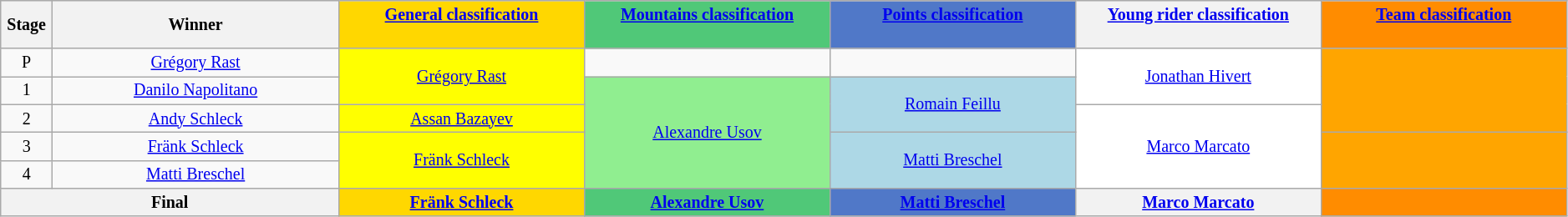<table class="wikitable" style="text-align: center; font-size:smaller;">
<tr style="background-color: #efefef;">
<th width="1%">Stage</th>
<th width="14%">Winner</th>
<th style="background:gold;"     width="12%"><a href='#'>General classification</a><br><br></th>
<th style="background:#50C878;"  width="12%"><a href='#'>Mountains classification</a><br><br></th>
<th style="background:#5078C8;"  width="12%"><a href='#'>Points classification</a><br><br></th>
<th style="background:offwhite;" width="12%"><a href='#'>Young rider classification</a><br><br></th>
<th style="background:#FF8C00;"  width="12%"><a href='#'>Team classification</a><br><br></th>
</tr>
<tr>
<td>P</td>
<td><a href='#'>Grégory Rast</a></td>
<td style="background:yellow;" rowspan="2"><a href='#'>Grégory Rast</a></td>
<td></td>
<td></td>
<td style="background:white;" rowspan="2"><a href='#'>Jonathan Hivert</a></td>
<td style="background:orange;" rowspan="3"></td>
</tr>
<tr>
<td>1</td>
<td><a href='#'>Danilo Napolitano</a></td>
<td style="background:lightgreen;" rowspan="4"><a href='#'>Alexandre Usov</a></td>
<td style="background:lightblue;" rowspan="2"><a href='#'>Romain Feillu</a></td>
</tr>
<tr>
<td>2</td>
<td><a href='#'>Andy Schleck</a></td>
<td style="background:yellow;" rowspan="1"><a href='#'>Assan Bazayev</a></td>
<td style="background:white;" rowspan="3"><a href='#'>Marco Marcato</a></td>
</tr>
<tr>
<td>3</td>
<td><a href='#'>Fränk Schleck</a></td>
<td style="background:yellow;" rowspan="2"><a href='#'>Fränk Schleck</a></td>
<td style="background:lightblue;" rowspan="2"><a href='#'>Matti Breschel</a></td>
<td style="background:orange;" rowspan="2"></td>
</tr>
<tr>
<td>4</td>
<td><a href='#'>Matti Breschel</a></td>
</tr>
<tr>
<th colspan=2><strong>Final</strong></th>
<th style="background:gold;"     rowspan="1"><a href='#'>Fränk Schleck</a></th>
<th style="background:#50C878;"  rowspan="1"><a href='#'>Alexandre Usov</a></th>
<th style="background:#5078C8;"  rowspan="1"><a href='#'>Matti Breschel</a></th>
<th style="background:offwhite;" rowspan="1"><a href='#'>Marco Marcato</a></th>
<th style="background:#FF8C00;"  rowspan="1"></th>
</tr>
</table>
